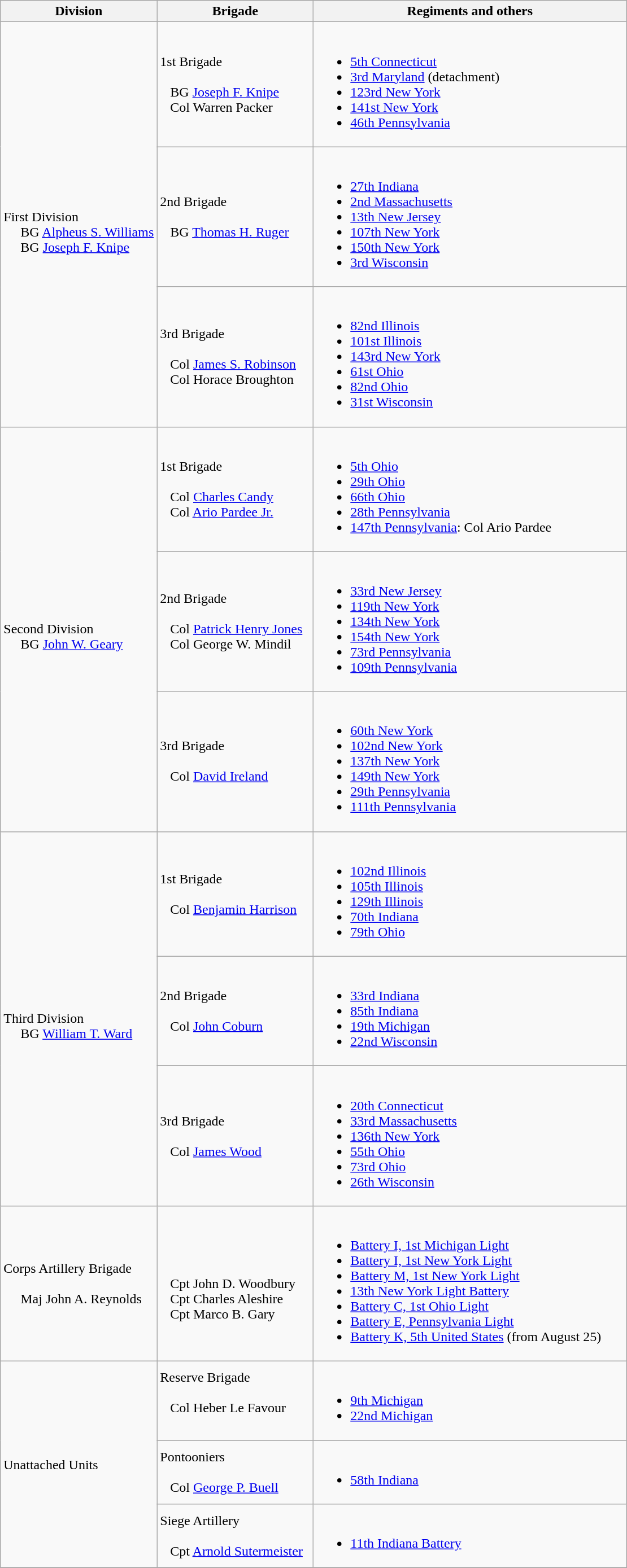<table class="wikitable">
<tr>
<th width=25%>Division</th>
<th width=25%>Brigade</th>
<th>Regiments and others</th>
</tr>
<tr>
<td rowspan=3><br>First Division
<br>    
BG <a href='#'>Alpheus S. Williams</a><br>    
BG <a href='#'>Joseph F. Knipe</a></td>
<td>1st Brigade<br><br>  
BG <a href='#'>Joseph F. Knipe</a><br>  
Col Warren Packer</td>
<td><br><ul><li><a href='#'>5th Connecticut</a></li><li><a href='#'>3rd Maryland</a> (detachment)</li><li><a href='#'>123rd New York</a></li><li><a href='#'>141st New York</a></li><li><a href='#'>46th Pennsylvania</a></li></ul></td>
</tr>
<tr>
<td>2nd Brigade<br><br>  
BG <a href='#'>Thomas H. Ruger</a></td>
<td><br><ul><li><a href='#'>27th Indiana</a></li><li><a href='#'>2nd Massachusetts</a></li><li><a href='#'>13th New Jersey</a></li><li><a href='#'>107th New York</a></li><li><a href='#'>150th New York</a></li><li><a href='#'>3rd Wisconsin</a></li></ul></td>
</tr>
<tr>
<td>3rd Brigade<br><br>  
Col <a href='#'>James S. Robinson</a><br>  
Col Horace Broughton</td>
<td><br><ul><li><a href='#'>82nd Illinois</a></li><li><a href='#'>101st Illinois</a></li><li><a href='#'>143rd New York</a></li><li><a href='#'>61st Ohio</a></li><li><a href='#'>82nd Ohio</a></li><li><a href='#'>31st Wisconsin</a></li></ul></td>
</tr>
<tr>
<td rowspan=3><br>Second Division
<br>    
BG <a href='#'>John W. Geary</a><br></td>
<td>1st Brigade<br><br>  
Col <a href='#'>Charles Candy</a><br>  
Col <a href='#'>Ario Pardee Jr.</a></td>
<td><br><ul><li><a href='#'>5th Ohio</a></li><li><a href='#'>29th Ohio</a></li><li><a href='#'>66th Ohio</a></li><li><a href='#'>28th Pennsylvania</a></li><li><a href='#'>147th Pennsylvania</a>: Col Ario Pardee</li></ul></td>
</tr>
<tr>
<td>2nd Brigade<br><br>  
Col <a href='#'>Patrick Henry Jones</a><br>  
Col George W. Mindil</td>
<td><br><ul><li><a href='#'>33rd New Jersey</a></li><li><a href='#'>119th New York</a></li><li><a href='#'>134th New York</a></li><li><a href='#'>154th New York</a></li><li><a href='#'>73rd Pennsylvania</a></li><li><a href='#'>109th Pennsylvania</a></li></ul></td>
</tr>
<tr>
<td>3rd Brigade<br><br>  
Col <a href='#'>David Ireland</a></td>
<td><br><ul><li><a href='#'>60th New York</a></li><li><a href='#'>102nd New York</a></li><li><a href='#'>137th New York</a></li><li><a href='#'>149th New York</a></li><li><a href='#'>29th Pennsylvania</a></li><li><a href='#'>111th Pennsylvania</a></li></ul></td>
</tr>
<tr>
<td rowspan=3><br>Third Division
<br>    
BG <a href='#'>William T. Ward</a></td>
<td>1st Brigade<br><br>  
Col <a href='#'>Benjamin Harrison</a></td>
<td><br><ul><li><a href='#'>102nd Illinois</a></li><li><a href='#'>105th Illinois</a></li><li><a href='#'>129th Illinois</a></li><li><a href='#'>70th Indiana</a></li><li><a href='#'>79th Ohio</a></li></ul></td>
</tr>
<tr>
<td>2nd Brigade<br><br>  
Col <a href='#'>John Coburn</a></td>
<td><br><ul><li><a href='#'>33rd Indiana</a></li><li><a href='#'>85th Indiana</a></li><li><a href='#'>19th Michigan</a></li><li><a href='#'>22nd Wisconsin</a></li></ul></td>
</tr>
<tr>
<td>3rd Brigade<br><br>  
Col <a href='#'>James Wood</a></td>
<td><br><ul><li><a href='#'>20th Connecticut</a></li><li><a href='#'>33rd Massachusetts</a></li><li><a href='#'>136th New York</a></li><li><a href='#'>55th Ohio</a></li><li><a href='#'>73rd Ohio</a></li><li><a href='#'>26th Wisconsin</a></li></ul></td>
</tr>
<tr>
<td>Corps Artillery Brigade<br><br>    
Maj John A. Reynolds</td>
<td><br><br>  
Cpt John D. Woodbury
<br>  
Cpt Charles Aleshire
<br>  
Cpt Marco B. Gary</td>
<td><br><ul><li><a href='#'>Battery I, 1st Michigan Light</a></li><li><a href='#'>Battery I, 1st New York Light</a></li><li><a href='#'>Battery M, 1st New York Light</a></li><li><a href='#'>13th New York Light Battery</a></li><li><a href='#'>Battery C, 1st Ohio Light</a></li><li><a href='#'>Battery E, Pennsylvania Light</a></li><li><a href='#'>Battery K, 5th United States</a> (from August 25)</li></ul></td>
</tr>
<tr>
<td rowspan=3><br>Unattached Units
<br>    </td>
<td>Reserve Brigade<br><br>  
Col Heber Le Favour<br>  </td>
<td><br><ul><li><a href='#'>9th Michigan</a></li><li><a href='#'>22nd Michigan</a></li></ul></td>
</tr>
<tr>
<td>Pontooniers<br><br>  
Col <a href='#'>George P. Buell</a></td>
<td><br><ul><li><a href='#'>58th Indiana</a></li></ul></td>
</tr>
<tr>
<td>Siege Artillery<br><br>  
Cpt <a href='#'>Arnold Sutermeister</a></td>
<td><br><ul><li><a href='#'>11th Indiana Battery</a></li></ul></td>
</tr>
<tr>
</tr>
</table>
